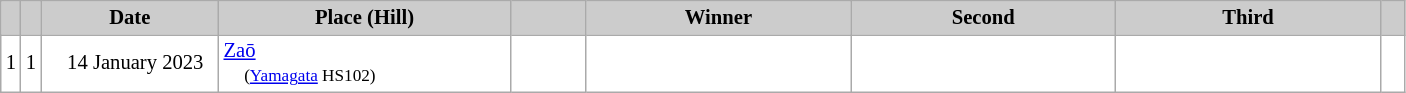<table class="wikitable plainrowheaders" style="background:#fff; font-size:86%; line-height:16px; border:grey solid 1px; border-collapse:collapse;">
<tr>
<th scope="col" style="background:#ccc; width=30 px;"></th>
<th scope="col" style="background:#ccc; width=10 px;"></th>
<th scope="col" style="background:#ccc; width:112px;">Date</th>
<th scope="col" style="background:#ccc; width:188px;">Place (Hill)</th>
<th scope="col" style="background:#ccc; width:44px;"></th>
<th scope="col" style="background:#ccc; width:170px;">Winner</th>
<th scope="col" style="background:#ccc; width:170px;">Second</th>
<th scope="col" style="background:#ccc; width:170px;">Third</th>
<th scope="col" style="background:#ccc; width:10px;"></th>
</tr>
<tr>
<td align="center">1</td>
<td align="center">1</td>
<td align="right">14 January 2023  </td>
<td> <a href='#'>Zaō</a><br>       <small>(<a href='#'>Yamagata</a> HS102)</small></td>
<td align="right"></td>
<td></td>
<td></td>
<td></td>
<td></td>
</tr>
</table>
